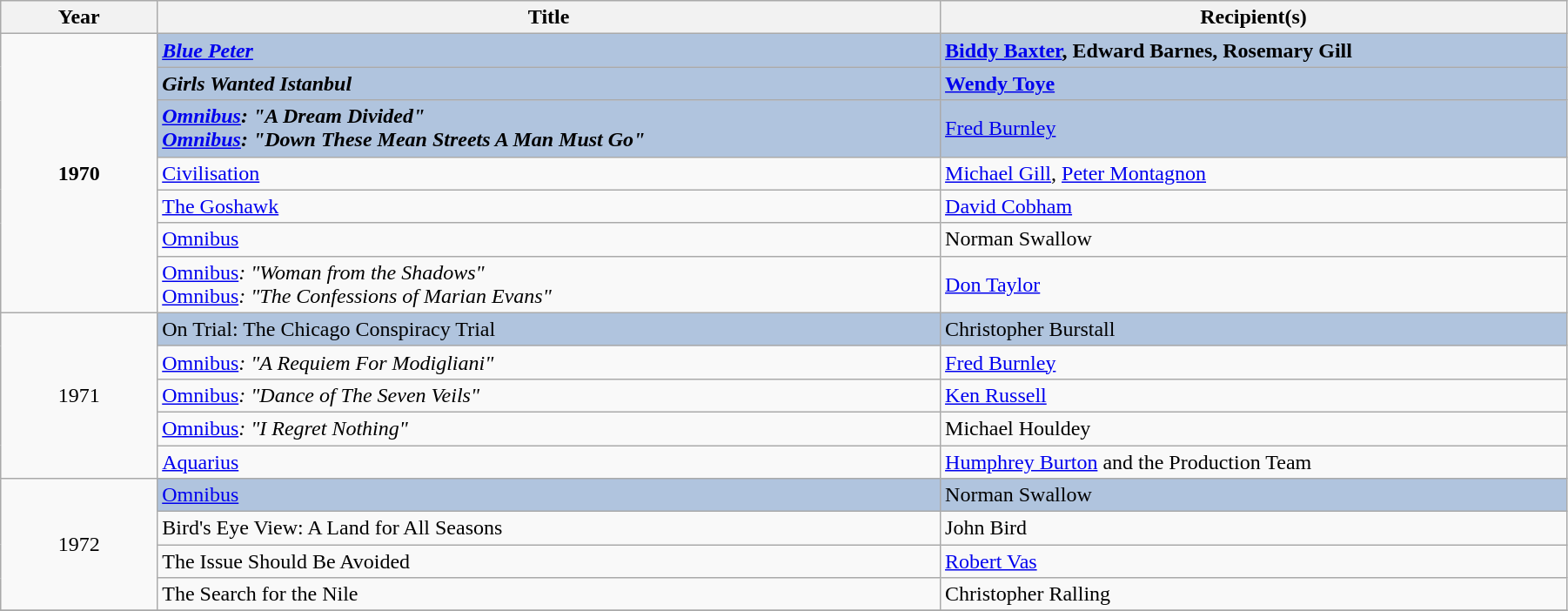<table class="wikitable" width="95%">
<tr>
<th width=5%>Year</th>
<th width=25%><strong>Title</strong></th>
<th width=20%><strong>Recipient(s)</strong></th>
</tr>
<tr>
<td rowspan="7" style="text-align:center;"><strong>1970</strong></td>
<td style="background:#B0C4DE;"><strong><em><a href='#'>Blue Peter</a></em></strong></td>
<td style="background:#B0C4DE;"><strong><a href='#'>Biddy Baxter</a>, Edward Barnes, Rosemary Gill</strong></td>
</tr>
<tr>
<td style="background:#B0C4DE;"><strong><em>Girls Wanted Istanbul</em></strong></td>
<td style="background:#B0C4DE;"><strong><a href='#'>Wendy Toye</a></strong></td>
</tr>
<tr>
<td style="background:#B0C4DE;"><strong><em><a href='#'>Omnibus</a><em>: "A Dream Divided"<br></em><a href='#'>Omnibus</a><em>: "Down These Mean Streets A Man Must Go"<strong></td>
<td style="background:#B0C4DE;"></strong><a href='#'>Fred Burnley</a><strong></td>
</tr>
<tr>
<td></em><a href='#'>Civilisation</a><em></td>
<td><a href='#'>Michael Gill</a>, <a href='#'>Peter Montagnon</a></td>
</tr>
<tr>
<td></em><a href='#'>The Goshawk</a><em></td>
<td><a href='#'>David Cobham</a></td>
</tr>
<tr>
<td></em><a href='#'>Omnibus</a><em></td>
<td>Norman Swallow</td>
</tr>
<tr>
<td></em><a href='#'>Omnibus</a><em>: "Woman from the Shadows"<br></em><a href='#'>Omnibus</a><em>: "The Confessions of Marian Evans"</td>
<td><a href='#'>Don Taylor</a></td>
</tr>
<tr>
<td rowspan="5" style="text-align:center;"></strong>1971<strong></td>
<td style="background:#B0C4DE;"></em></strong>On Trial: The Chicago Conspiracy Trial<strong><em></td>
<td style="background:#B0C4DE;"></strong>Christopher Burstall<strong></td>
</tr>
<tr>
<td></em><a href='#'>Omnibus</a><em>: "A Requiem For Modigliani"</td>
<td><a href='#'>Fred Burnley</a></td>
</tr>
<tr>
<td></em><a href='#'>Omnibus</a><em>: "Dance of The Seven Veils"</td>
<td><a href='#'>Ken Russell</a></td>
</tr>
<tr>
<td></em><a href='#'>Omnibus</a><em>: "I Regret Nothing"</td>
<td>Michael Houldey</td>
</tr>
<tr>
<td></em><a href='#'>Aquarius</a><em></td>
<td><a href='#'>Humphrey Burton</a> and the Production Team</td>
</tr>
<tr>
<td rowspan="4" style="text-align:center;"></strong>1972<strong></td>
<td style="background:#B0C4DE;"></em></strong><a href='#'>Omnibus</a><strong><em></td>
<td style="background:#B0C4DE;"></strong>Norman Swallow<strong></td>
</tr>
<tr>
<td></em>Bird's Eye View: A Land for All Seasons<em></td>
<td>John Bird</td>
</tr>
<tr>
<td></em>The Issue Should Be Avoided<em></td>
<td><a href='#'>Robert Vas</a></td>
</tr>
<tr>
<td></em>The Search for the Nile<em></td>
<td>Christopher Ralling</td>
</tr>
<tr>
</tr>
</table>
